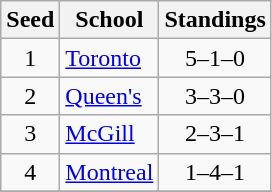<table class="wikitable">
<tr>
<th>Seed</th>
<th>School</th>
<th>Standings</th>
</tr>
<tr>
<td align=center>1</td>
<td><a href='#'>Toronto</a></td>
<td align=center>5–1–0</td>
</tr>
<tr>
<td align=center>2</td>
<td><a href='#'>Queen's</a></td>
<td align=center>3–3–0</td>
</tr>
<tr>
<td align=center>3</td>
<td><a href='#'>McGill</a></td>
<td align=center>2–3–1</td>
</tr>
<tr>
<td align=center>4</td>
<td><a href='#'>Montreal</a></td>
<td align=center>1–4–1</td>
</tr>
<tr>
</tr>
</table>
